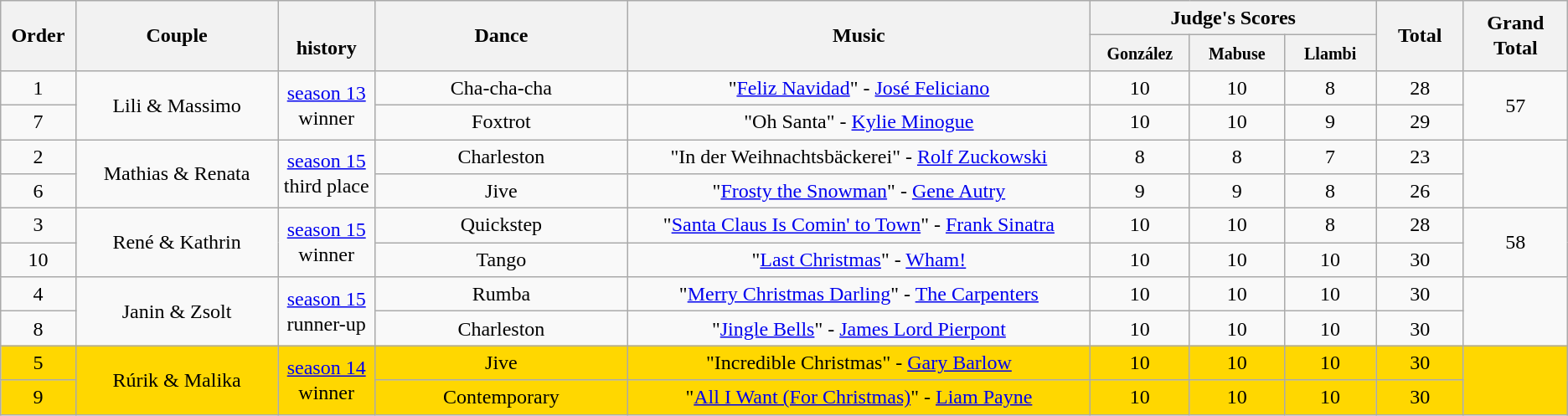<table class="wikitable center sortable" style="text-align:center; font-size:100%; line-height:20px;">
<tr>
<th rowspan="2" style="width: 4em">Order</th>
<th rowspan="2" style="width: 17em">Couple</th>
<th rowspan="2" style="width: 6em"><br>history</th>
<th rowspan="2" style="width: 20em">Dance</th>
<th rowspan="2" style="width: 40em">Music</th>
<th colspan="3">Judge's Scores</th>
<th rowspan="2" style="width: 6em">Total</th>
<th rowspan="2" style="width: 7em">Grand Total</th>
</tr>
<tr>
<th style="width: 6em"><small>González</small></th>
<th style="width: 6em"><small>Mabuse</small></th>
<th style="width: 6em"><small>Llambi</small></th>
</tr>
<tr>
<td>1</td>
<td rowspan="2">Lili & Massimo</td>
<td rowspan="2"><a href='#'>season 13</a> winner</td>
<td>Cha-cha-cha</td>
<td>"<a href='#'>Feliz Navidad</a>" - <a href='#'>José Feliciano</a></td>
<td>10</td>
<td>10</td>
<td>8</td>
<td>28</td>
<td rowspan="2">57</td>
</tr>
<tr>
<td>7</td>
<td>Foxtrot</td>
<td>"Oh Santa" - <a href='#'>Kylie Minogue</a></td>
<td>10</td>
<td>10</td>
<td>9</td>
<td>29</td>
</tr>
<tr>
<td>2</td>
<td rowspan="2">Mathias & Renata</td>
<td rowspan="2"><a href='#'>season 15</a> third place</td>
<td>Charleston</td>
<td>"In der Weihnachtsbäckerei" - <a href='#'>Rolf Zuckowski</a></td>
<td>8</td>
<td>8</td>
<td>7</td>
<td>23</td>
<td rowspan="2"></td>
</tr>
<tr>
<td>6</td>
<td>Jive</td>
<td>"<a href='#'>Frosty the Snowman</a>" - <a href='#'>Gene Autry</a></td>
<td>9</td>
<td>9</td>
<td>8</td>
<td>26</td>
</tr>
<tr>
<td>3</td>
<td rowspan="2">René & Kathrin</td>
<td rowspan="2"><a href='#'>season 15</a> winner</td>
<td>Quickstep</td>
<td>"<a href='#'>Santa Claus Is Comin' to Town</a>" - <a href='#'>Frank Sinatra</a></td>
<td>10</td>
<td>10</td>
<td>8</td>
<td>28</td>
<td rowspan="2">58</td>
</tr>
<tr>
<td>10</td>
<td>Tango</td>
<td>"<a href='#'>Last Christmas</a>" - <a href='#'>Wham!</a></td>
<td>10</td>
<td>10</td>
<td>10</td>
<td>30</td>
</tr>
<tr>
<td>4</td>
<td rowspan="2">Janin & Zsolt</td>
<td rowspan="2"><a href='#'>season 15</a> runner-up</td>
<td>Rumba</td>
<td>"<a href='#'>Merry Christmas Darling</a>" - <a href='#'>The Carpenters</a></td>
<td>10</td>
<td>10</td>
<td>10</td>
<td>30</td>
<td rowspan="2"></td>
</tr>
<tr>
<td>8</td>
<td>Charleston</td>
<td>"<a href='#'>Jingle Bells</a>" - <a href='#'>James Lord Pierpont</a></td>
<td>10</td>
<td>10</td>
<td>10</td>
<td>30</td>
</tr>
<tr style="background:gold;"|>
<td>5</td>
<td rowspan="2">Rúrik & Malika</td>
<td rowspan="2"><a href='#'>season 14</a> winner</td>
<td>Jive</td>
<td>"Incredible Christmas" - <a href='#'>Gary Barlow</a></td>
<td>10</td>
<td>10</td>
<td>10</td>
<td>30</td>
<td rowspan="2"></td>
</tr>
<tr style="background:gold;"|>
<td>9</td>
<td>Contemporary</td>
<td>"<a href='#'>All I Want (For Christmas)</a>" - <a href='#'>Liam Payne</a></td>
<td>10</td>
<td>10</td>
<td>10</td>
<td>30</td>
</tr>
</table>
